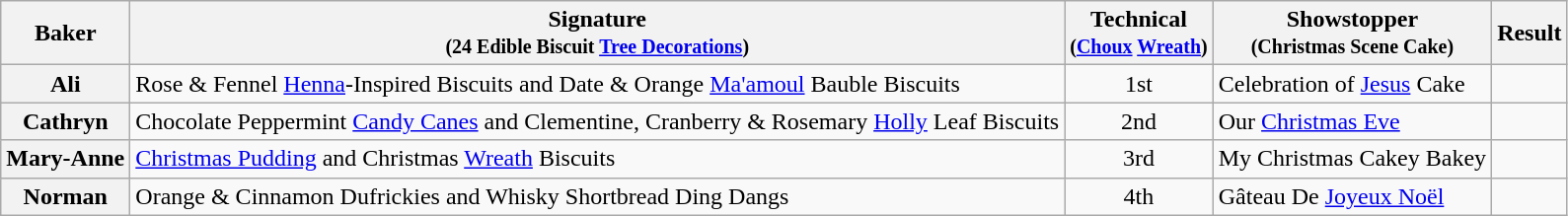<table class="wikitable sortable" style="text-align:left;">
<tr>
<th scope="col">Baker</th>
<th scope="col" class="unsortable">Signature<br><small>(24 Edible Biscuit <a href='#'>Tree Decorations</a>)</small></th>
<th scope="col">Technical<br><small>(<a href='#'>Choux</a> <a href='#'>Wreath</a>)</small></th>
<th scope="col" class="unsortable">Showstopper<br><small>(Christmas Scene Cake)</small></th>
<th scope="col">Result</th>
</tr>
<tr>
<th scope="row">Ali</th>
<td>Rose & Fennel <a href='#'>Henna</a>-Inspired Biscuits and Date & Orange <a href='#'>Ma'amoul</a> Bauble Biscuits</td>
<td style="text-align:center;">1st</td>
<td>Celebration of <a href='#'>Jesus</a> Cake</td>
<td></td>
</tr>
<tr>
<th scope="row">Cathryn</th>
<td>Chocolate Peppermint <a href='#'>Candy Canes</a> and Clementine, Cranberry & Rosemary <a href='#'>Holly</a> Leaf Biscuits</td>
<td style="text-align:center;">2nd</td>
<td>Our <a href='#'>Christmas Eve</a></td>
<td></td>
</tr>
<tr>
<th scope="row">Mary-Anne</th>
<td><a href='#'>Christmas Pudding</a> and Christmas <a href='#'>Wreath</a> Biscuits</td>
<td style="text-align:center;">3rd</td>
<td>My Christmas Cakey Bakey</td>
<td></td>
</tr>
<tr>
<th scope="row">Norman</th>
<td>Orange & Cinnamon Dufrickies and Whisky Shortbread Ding Dangs</td>
<td style="text-align:center;">4th</td>
<td>Gâteau De <a href='#'>Joyeux Noël</a></td>
<td></td>
</tr>
</table>
